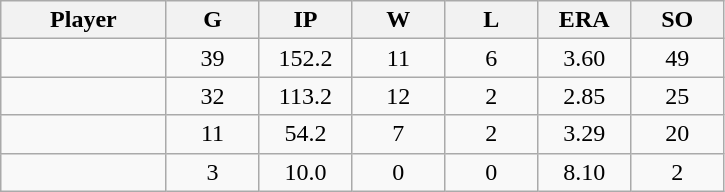<table class="wikitable sortable">
<tr>
<th bgcolor="#DDDDFF" width="16%">Player</th>
<th bgcolor="#DDDDFF" width="9%">G</th>
<th bgcolor="#DDDDFF" width="9%">IP</th>
<th bgcolor="#DDDDFF" width="9%">W</th>
<th bgcolor="#DDDDFF" width="9%">L</th>
<th bgcolor="#DDDDFF" width="9%">ERA</th>
<th bgcolor="#DDDDFF" width="9%">SO</th>
</tr>
<tr align="center">
<td></td>
<td>39</td>
<td>152.2</td>
<td>11</td>
<td>6</td>
<td>3.60</td>
<td>49</td>
</tr>
<tr align="center">
<td></td>
<td>32</td>
<td>113.2</td>
<td>12</td>
<td>2</td>
<td>2.85</td>
<td>25</td>
</tr>
<tr align="center">
<td></td>
<td>11</td>
<td>54.2</td>
<td>7</td>
<td>2</td>
<td>3.29</td>
<td>20</td>
</tr>
<tr align="center">
<td></td>
<td>3</td>
<td>10.0</td>
<td>0</td>
<td>0</td>
<td>8.10</td>
<td>2</td>
</tr>
</table>
